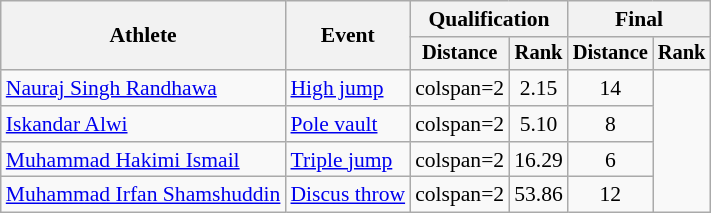<table class="wikitable" style="font-size:90%">
<tr>
<th rowspan=2>Athlete</th>
<th rowspan=2>Event</th>
<th colspan=2>Qualification</th>
<th colspan=2>Final</th>
</tr>
<tr style="font-size:95%">
<th>Distance</th>
<th>Rank</th>
<th>Distance</th>
<th>Rank</th>
</tr>
<tr align=center>
<td align=left><a href='#'>Nauraj Singh Randhawa</a></td>
<td align=left><a href='#'>High jump</a></td>
<td>colspan=2 </td>
<td>2.15</td>
<td>14</td>
</tr>
<tr align=center>
<td align=left><a href='#'>Iskandar Alwi</a></td>
<td align=left><a href='#'>Pole vault</a></td>
<td>colspan=2 </td>
<td>5.10</td>
<td>8</td>
</tr>
<tr align=center>
<td align=left><a href='#'>Muhammad Hakimi Ismail</a></td>
<td align=left><a href='#'>Triple jump</a></td>
<td>colspan=2 </td>
<td>16.29</td>
<td>6</td>
</tr>
<tr align=center>
<td align=left><a href='#'>Muhammad Irfan Shamshuddin</a></td>
<td align=left><a href='#'>Discus throw</a></td>
<td>colspan=2 </td>
<td>53.86</td>
<td>12</td>
</tr>
</table>
